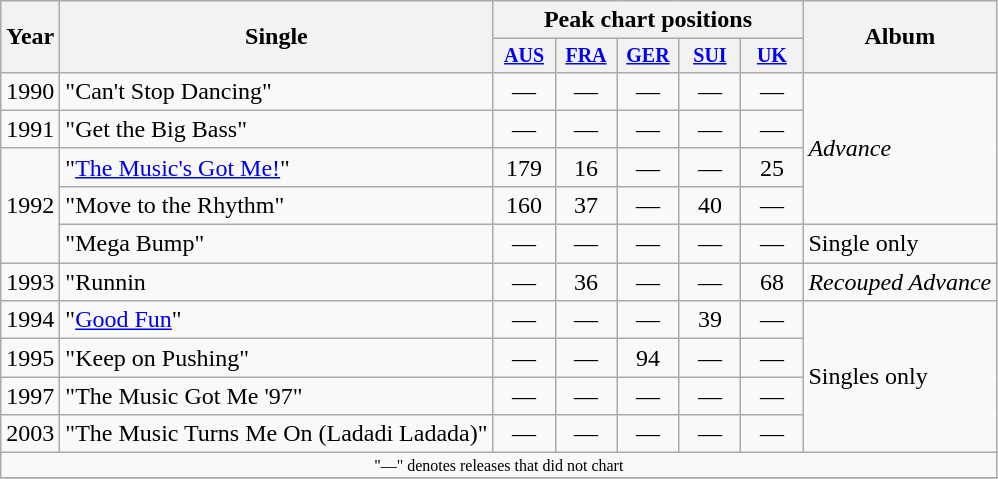<table class="wikitable" style="text-align:center;">
<tr>
<th rowspan="2">Year</th>
<th rowspan="2">Single</th>
<th colspan="5">Peak chart positions</th>
<th rowspan="2">Album</th>
</tr>
<tr style="font-size:smaller;">
<th width="35"><a href='#'>AUS</a><br></th>
<th width="35"><a href='#'>FRA</a><br></th>
<th width="35"><a href='#'>GER</a><br></th>
<th width="35"><a href='#'>SUI</a><br></th>
<th width="35"><a href='#'>UK</a><br></th>
</tr>
<tr>
<td>1990</td>
<td align="left">"Can't Stop Dancing"</td>
<td>—</td>
<td>—</td>
<td>—</td>
<td>—</td>
<td>—</td>
<td align="left" rowspan="4"><em>Advance</em></td>
</tr>
<tr>
<td>1991</td>
<td align="left">"Get the Big Bass"</td>
<td>—</td>
<td>—</td>
<td>—</td>
<td>—</td>
<td>—</td>
</tr>
<tr>
<td rowspan=3>1992</td>
<td align="left">"<a href='#'>The Music's Got Me!</a>"</td>
<td>179</td>
<td>16</td>
<td>—</td>
<td>—</td>
<td>25</td>
</tr>
<tr>
<td align="left">"Move to the Rhythm"</td>
<td>160</td>
<td>37</td>
<td>—</td>
<td>40</td>
<td>—</td>
</tr>
<tr>
<td align="left">"Mega Bump"</td>
<td>—</td>
<td>—</td>
<td>—</td>
<td>—</td>
<td>—</td>
<td align="left">Single only</td>
</tr>
<tr>
<td>1993</td>
<td align="left">"Runnin</td>
<td>—</td>
<td>36</td>
<td>—</td>
<td>—</td>
<td>68</td>
<td align="left"><em>Recouped Advance</em></td>
</tr>
<tr>
<td>1994</td>
<td align="left">"<a href='#'>Good Fun</a>"</td>
<td>—</td>
<td>—</td>
<td>—</td>
<td>39</td>
<td>—</td>
<td align="left" rowspan="4">Singles only</td>
</tr>
<tr>
<td>1995</td>
<td align="left">"Keep on Pushing"</td>
<td>—</td>
<td>—</td>
<td>94</td>
<td>—</td>
<td>—</td>
</tr>
<tr>
<td>1997</td>
<td align="left">"The Music Got Me '97"</td>
<td>—</td>
<td>—</td>
<td>—</td>
<td>—</td>
<td>—</td>
</tr>
<tr>
<td>2003</td>
<td align="left">"The Music Turns Me On (Ladadi Ladada)"</td>
<td>—</td>
<td>—</td>
<td>—</td>
<td>—</td>
<td>—</td>
</tr>
<tr>
<td colspan="15" style="font-size:8pt">"—" denotes releases that did not chart</td>
</tr>
<tr>
</tr>
</table>
